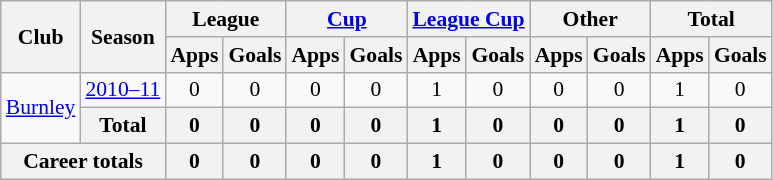<table class="wikitable" style="font-size:90%; text-align:center;">
<tr>
<th rowspan="2">Club</th>
<th rowspan="2">Season</th>
<th colspan="2">League</th>
<th colspan="2"><a href='#'>Cup</a></th>
<th colspan="2"><a href='#'>League Cup</a></th>
<th colspan="2">Other</th>
<th colspan="2">Total</th>
</tr>
<tr>
<th>Apps</th>
<th>Goals</th>
<th>Apps</th>
<th>Goals</th>
<th>Apps</th>
<th>Goals</th>
<th>Apps</th>
<th>Goals</th>
<th>Apps</th>
<th>Goals</th>
</tr>
<tr>
<td rowspan="2"><a href='#'>Burnley</a></td>
<td><a href='#'>2010–11</a></td>
<td>0</td>
<td>0</td>
<td>0</td>
<td>0</td>
<td>1</td>
<td>0</td>
<td>0</td>
<td>0</td>
<td>1</td>
<td>0</td>
</tr>
<tr>
<th>Total</th>
<th>0</th>
<th>0</th>
<th>0</th>
<th>0</th>
<th>1</th>
<th>0</th>
<th>0</th>
<th>0</th>
<th>1</th>
<th>0</th>
</tr>
<tr>
<th colspan="2">Career totals</th>
<th>0</th>
<th>0</th>
<th>0</th>
<th>0</th>
<th>1</th>
<th>0</th>
<th>0</th>
<th>0</th>
<th>1</th>
<th>0</th>
</tr>
</table>
